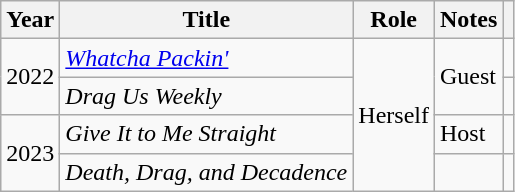<table class="wikitable plainrowheaders sortable">
<tr>
<th scope="col">Year</th>
<th scope="col">Title</th>
<th scope="col">Role</th>
<th scope="col">Notes</th>
<th class="unsortable" style="text-align: center;"></th>
</tr>
<tr>
<td rowspan="2">2022</td>
<td><em><a href='#'>Whatcha Packin'</a></em></td>
<td rowspan="4">Herself</td>
<td rowspan="2">Guest</td>
<td style="text-align: center;"></td>
</tr>
<tr>
<td><em>Drag Us Weekly</em></td>
<td style="text-align: center;"></td>
</tr>
<tr>
<td rowspan="2">2023</td>
<td><em>Give It to Me Straight</em></td>
<td>Host</td>
<td style="text-align: center;"></td>
</tr>
<tr>
<td><em>Death, Drag, and Decadence</em> <br></td>
<td></td>
<td style="text-align: center;"></td>
</tr>
</table>
